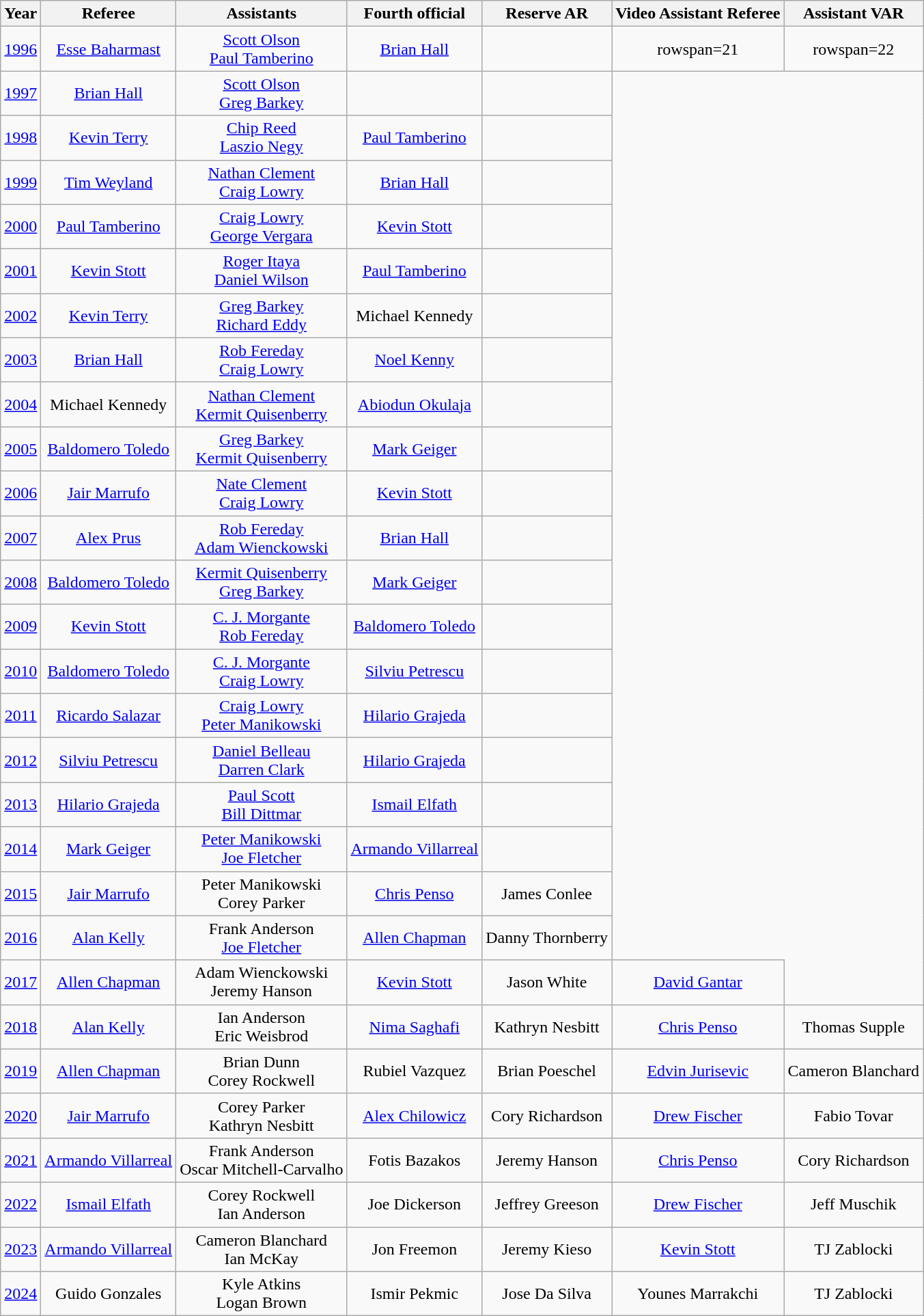<table class="wikitable" style="text-align:center">
<tr>
<th>Year</th>
<th>Referee</th>
<th>Assistants</th>
<th>Fourth official</th>
<th>Reserve AR</th>
<th>Video Assistant Referee</th>
<th>Assistant VAR</th>
</tr>
<tr>
<td><a href='#'>1996</a></td>
<td><a href='#'>Esse Baharmast</a></td>
<td><a href='#'>Scott Olson</a><br><a href='#'>Paul Tamberino</a></td>
<td><a href='#'>Brian Hall</a></td>
<td></td>
<td>rowspan=21</td>
<td>rowspan=22</td>
</tr>
<tr>
<td><a href='#'>1997</a></td>
<td><a href='#'>Brian Hall</a></td>
<td><a href='#'>Scott Olson</a><br><a href='#'>Greg Barkey</a></td>
<td></td>
<td></td>
</tr>
<tr>
<td><a href='#'>1998</a></td>
<td><a href='#'>Kevin Terry</a></td>
<td><a href='#'>Chip Reed</a><br><a href='#'>Laszio Negy</a></td>
<td><a href='#'>Paul Tamberino</a></td>
<td></td>
</tr>
<tr>
<td><a href='#'>1999</a></td>
<td><a href='#'>Tim Weyland</a></td>
<td><a href='#'>Nathan Clement</a><br><a href='#'>Craig Lowry</a></td>
<td><a href='#'>Brian Hall</a></td>
<td></td>
</tr>
<tr>
<td><a href='#'>2000</a></td>
<td><a href='#'>Paul Tamberino</a></td>
<td><a href='#'>Craig Lowry</a><br><a href='#'>George Vergara</a></td>
<td><a href='#'>Kevin Stott</a></td>
<td></td>
</tr>
<tr>
<td><a href='#'>2001</a></td>
<td><a href='#'>Kevin Stott</a></td>
<td><a href='#'>Roger Itaya</a><br><a href='#'>Daniel Wilson</a></td>
<td><a href='#'>Paul Tamberino</a></td>
<td></td>
</tr>
<tr>
<td><a href='#'>2002</a></td>
<td><a href='#'>Kevin Terry</a></td>
<td><a href='#'>Greg Barkey</a><br><a href='#'>Richard Eddy</a></td>
<td>Michael Kennedy</td>
<td></td>
</tr>
<tr>
<td><a href='#'>2003</a></td>
<td><a href='#'>Brian Hall</a></td>
<td><a href='#'>Rob Fereday</a><br><a href='#'>Craig Lowry</a></td>
<td><a href='#'>Noel Kenny</a></td>
<td></td>
</tr>
<tr>
<td><a href='#'>2004</a></td>
<td>Michael Kennedy</td>
<td><a href='#'>Nathan Clement</a><br><a href='#'>Kermit Quisenberry</a></td>
<td><a href='#'>Abiodun Okulaja</a></td>
<td></td>
</tr>
<tr>
<td><a href='#'>2005</a></td>
<td><a href='#'>Baldomero Toledo</a></td>
<td><a href='#'>Greg Barkey</a><br><a href='#'>Kermit Quisenberry</a></td>
<td><a href='#'>Mark Geiger</a></td>
<td></td>
</tr>
<tr>
<td><a href='#'>2006</a></td>
<td><a href='#'>Jair Marrufo</a></td>
<td><a href='#'>Nate Clement</a><br><a href='#'>Craig Lowry</a></td>
<td><a href='#'>Kevin Stott</a></td>
<td></td>
</tr>
<tr>
<td><a href='#'>2007</a></td>
<td><a href='#'>Alex Prus</a></td>
<td><a href='#'>Rob Fereday</a><br><a href='#'>Adam Wienckowski</a></td>
<td><a href='#'>Brian Hall</a></td>
<td></td>
</tr>
<tr>
<td><a href='#'>2008</a></td>
<td><a href='#'>Baldomero Toledo</a></td>
<td><a href='#'>Kermit Quisenberry</a><br><a href='#'>Greg Barkey</a></td>
<td><a href='#'>Mark Geiger</a></td>
<td></td>
</tr>
<tr>
<td><a href='#'>2009</a></td>
<td><a href='#'>Kevin Stott</a></td>
<td><a href='#'>C. J. Morgante</a><br><a href='#'>Rob Fereday</a></td>
<td><a href='#'>Baldomero Toledo</a></td>
<td></td>
</tr>
<tr>
<td><a href='#'>2010</a></td>
<td><a href='#'>Baldomero Toledo</a></td>
<td><a href='#'>C. J. Morgante</a><br><a href='#'>Craig Lowry</a></td>
<td><a href='#'>Silviu Petrescu</a></td>
<td></td>
</tr>
<tr>
<td><a href='#'>2011</a></td>
<td><a href='#'>Ricardo Salazar</a></td>
<td><a href='#'>Craig Lowry</a><br><a href='#'>Peter Manikowski</a></td>
<td><a href='#'>Hilario Grajeda</a></td>
<td></td>
</tr>
<tr>
<td><a href='#'>2012</a></td>
<td><a href='#'>Silviu Petrescu</a></td>
<td><a href='#'>Daniel Belleau</a><br><a href='#'>Darren Clark</a></td>
<td><a href='#'>Hilario Grajeda</a></td>
<td></td>
</tr>
<tr>
<td><a href='#'>2013</a></td>
<td><a href='#'>Hilario Grajeda</a></td>
<td><a href='#'>Paul Scott</a><br><a href='#'>Bill Dittmar</a></td>
<td><a href='#'>Ismail Elfath</a></td>
<td></td>
</tr>
<tr>
<td><a href='#'>2014</a></td>
<td><a href='#'>Mark Geiger</a></td>
<td><a href='#'>Peter Manikowski</a><br><a href='#'>Joe Fletcher</a></td>
<td><a href='#'>Armando Villarreal</a></td>
<td></td>
</tr>
<tr>
<td><a href='#'>2015</a></td>
<td><a href='#'>Jair Marrufo</a></td>
<td>Peter Manikowski<br>Corey Parker</td>
<td><a href='#'>Chris Penso</a></td>
<td>James Conlee</td>
</tr>
<tr>
<td><a href='#'>2016</a></td>
<td><a href='#'>Alan Kelly</a></td>
<td>Frank Anderson<br><a href='#'>Joe Fletcher</a></td>
<td><a href='#'>Allen Chapman</a></td>
<td>Danny Thornberry</td>
</tr>
<tr>
<td><a href='#'>2017</a></td>
<td><a href='#'>Allen Chapman</a></td>
<td>Adam Wienckowski<br>Jeremy Hanson</td>
<td><a href='#'>Kevin Stott</a></td>
<td>Jason White</td>
<td><a href='#'>David Gantar</a></td>
</tr>
<tr>
<td><a href='#'>2018</a></td>
<td><a href='#'>Alan Kelly</a></td>
<td>Ian Anderson<br>Eric Weisbrod</td>
<td><a href='#'>Nima Saghafi</a></td>
<td>Kathryn Nesbitt</td>
<td><a href='#'>Chris Penso</a></td>
<td>Thomas Supple</td>
</tr>
<tr>
<td><a href='#'>2019</a></td>
<td><a href='#'>Allen Chapman</a></td>
<td>Brian Dunn<br>Corey Rockwell</td>
<td>Rubiel Vazquez</td>
<td>Brian Poeschel</td>
<td><a href='#'>Edvin Jurisevic</a></td>
<td>Cameron Blanchard</td>
</tr>
<tr>
<td><a href='#'>2020</a></td>
<td><a href='#'>Jair Marrufo</a></td>
<td>Corey Parker<br>Kathryn Nesbitt</td>
<td><a href='#'>Alex Chilowicz</a></td>
<td>Cory Richardson</td>
<td><a href='#'>Drew Fischer</a></td>
<td>Fabio Tovar</td>
</tr>
<tr>
<td><a href='#'>2021</a></td>
<td><a href='#'>Armando Villarreal</a></td>
<td>Frank Anderson<br>Oscar Mitchell-Carvalho</td>
<td>Fotis Bazakos</td>
<td>Jeremy Hanson</td>
<td><a href='#'>Chris Penso</a></td>
<td>Cory Richardson</td>
</tr>
<tr>
<td><a href='#'>2022</a></td>
<td><a href='#'>Ismail Elfath</a></td>
<td>Corey Rockwell<br>Ian Anderson</td>
<td>Joe Dickerson</td>
<td>Jeffrey Greeson</td>
<td><a href='#'>Drew Fischer</a></td>
<td>Jeff Muschik</td>
</tr>
<tr>
<td><a href='#'>2023</a></td>
<td><a href='#'>Armando Villarreal</a></td>
<td>Cameron Blanchard<br>Ian McKay</td>
<td>Jon Freemon</td>
<td>Jeremy Kieso</td>
<td><a href='#'>Kevin Stott</a></td>
<td>TJ Zablocki</td>
</tr>
<tr>
<td><a href='#'>2024</a></td>
<td>Guido Gonzales</td>
<td>Kyle Atkins<br>Logan Brown</td>
<td>Ismir Pekmic</td>
<td>Jose Da Silva</td>
<td>Younes Marrakchi</td>
<td>TJ Zablocki</td>
</tr>
</table>
